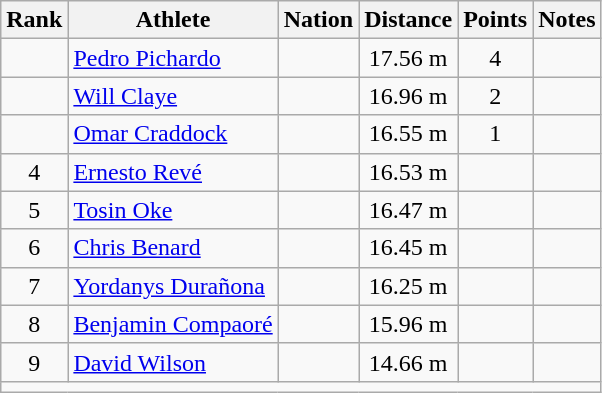<table class="wikitable mw-datatable sortable" style="text-align:center;">
<tr>
<th>Rank</th>
<th>Athlete</th>
<th>Nation</th>
<th>Distance</th>
<th>Points</th>
<th>Notes</th>
</tr>
<tr>
<td></td>
<td align=left><a href='#'>Pedro Pichardo</a></td>
<td align=left></td>
<td>17.56 m </td>
<td>4</td>
<td></td>
</tr>
<tr>
<td></td>
<td align=left><a href='#'>Will Claye</a></td>
<td align=left></td>
<td>16.96 m </td>
<td>2</td>
<td></td>
</tr>
<tr>
<td></td>
<td align=left><a href='#'>Omar Craddock</a></td>
<td align=left></td>
<td>16.55 m </td>
<td>1</td>
<td></td>
</tr>
<tr>
<td>4</td>
<td align=left><a href='#'>Ernesto Revé</a></td>
<td align=left></td>
<td>16.53 m </td>
<td></td>
<td></td>
</tr>
<tr>
<td>5</td>
<td align=left><a href='#'>Tosin Oke</a></td>
<td align=left></td>
<td>16.47 m </td>
<td></td>
<td></td>
</tr>
<tr>
<td>6</td>
<td align=left><a href='#'>Chris Benard</a></td>
<td align=left></td>
<td>16.45 m </td>
<td></td>
<td></td>
</tr>
<tr>
<td>7</td>
<td align=left><a href='#'>Yordanys Durañona</a></td>
<td align=left></td>
<td>16.25 m </td>
<td></td>
<td></td>
</tr>
<tr>
<td>8</td>
<td align=left><a href='#'>Benjamin Compaoré</a></td>
<td align=left></td>
<td>15.96 m </td>
<td></td>
<td></td>
</tr>
<tr>
<td>9</td>
<td align=left><a href='#'>David Wilson</a></td>
<td align=left></td>
<td>14.66 m </td>
<td></td>
<td></td>
</tr>
<tr class="sortbottom">
<td colspan=6></td>
</tr>
</table>
